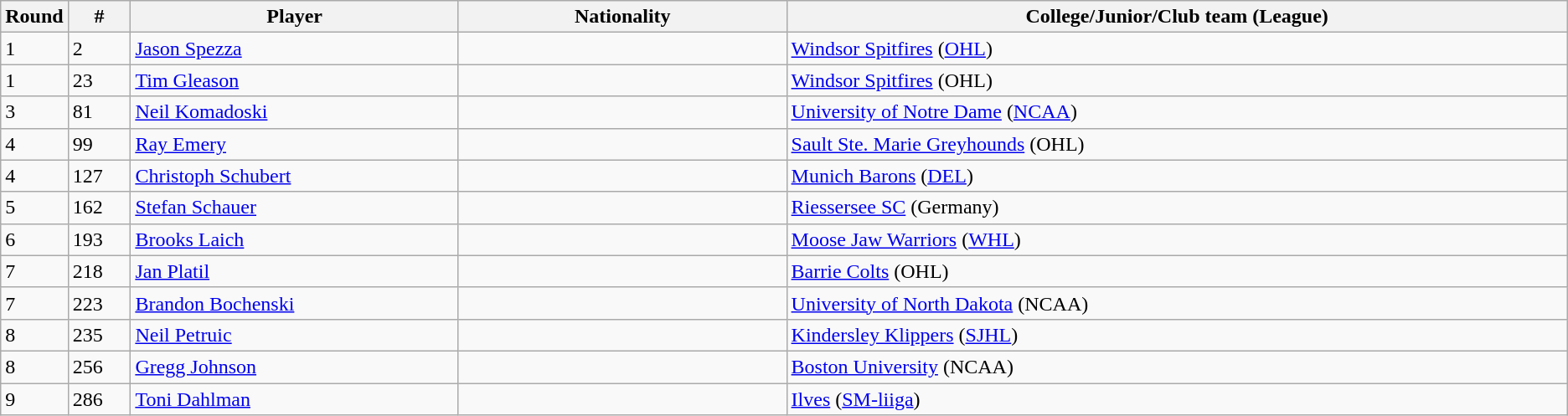<table class="wikitable">
<tr align="center">
<th bgcolor="#DDDDFF" width="4.0%">Round</th>
<th bgcolor="#DDDDFF" width="4.0%">#</th>
<th bgcolor="#DDDDFF" width="21.0%">Player</th>
<th bgcolor="#DDDDFF" width="21.0%">Nationality</th>
<th bgcolor="#DDDDFF" width="100.0%">College/Junior/Club team (League)</th>
</tr>
<tr>
<td>1</td>
<td>2</td>
<td><a href='#'>Jason Spezza</a></td>
<td></td>
<td><a href='#'>Windsor Spitfires</a> (<a href='#'>OHL</a>)</td>
</tr>
<tr>
<td>1</td>
<td>23</td>
<td><a href='#'>Tim Gleason</a></td>
<td></td>
<td><a href='#'>Windsor Spitfires</a> (OHL)</td>
</tr>
<tr>
<td>3</td>
<td>81</td>
<td><a href='#'>Neil Komadoski</a></td>
<td></td>
<td><a href='#'>University of Notre Dame</a> (<a href='#'>NCAA</a>)</td>
</tr>
<tr>
<td>4</td>
<td>99</td>
<td><a href='#'>Ray Emery</a></td>
<td></td>
<td><a href='#'>Sault Ste. Marie Greyhounds</a> (OHL)</td>
</tr>
<tr>
<td>4</td>
<td>127</td>
<td><a href='#'>Christoph Schubert</a></td>
<td></td>
<td><a href='#'>Munich Barons</a> (<a href='#'>DEL</a>)</td>
</tr>
<tr>
<td>5</td>
<td>162</td>
<td><a href='#'>Stefan Schauer</a></td>
<td></td>
<td><a href='#'>Riessersee SC</a> (Germany)</td>
</tr>
<tr>
<td>6</td>
<td>193</td>
<td><a href='#'>Brooks Laich</a></td>
<td></td>
<td><a href='#'>Moose Jaw Warriors</a> (<a href='#'>WHL</a>)</td>
</tr>
<tr>
<td>7</td>
<td>218</td>
<td><a href='#'>Jan Platil</a></td>
<td></td>
<td><a href='#'>Barrie Colts</a> (OHL)</td>
</tr>
<tr>
<td>7</td>
<td>223</td>
<td><a href='#'>Brandon Bochenski</a></td>
<td></td>
<td><a href='#'>University of North Dakota</a> (NCAA)</td>
</tr>
<tr>
<td>8</td>
<td>235</td>
<td><a href='#'>Neil Petruic</a></td>
<td></td>
<td><a href='#'>Kindersley Klippers</a> (<a href='#'>SJHL</a>)</td>
</tr>
<tr>
<td>8</td>
<td>256</td>
<td><a href='#'>Gregg Johnson</a></td>
<td></td>
<td><a href='#'>Boston University</a> (NCAA)</td>
</tr>
<tr>
<td>9</td>
<td>286</td>
<td><a href='#'>Toni Dahlman</a></td>
<td></td>
<td><a href='#'>Ilves</a> (<a href='#'>SM-liiga</a>)</td>
</tr>
</table>
